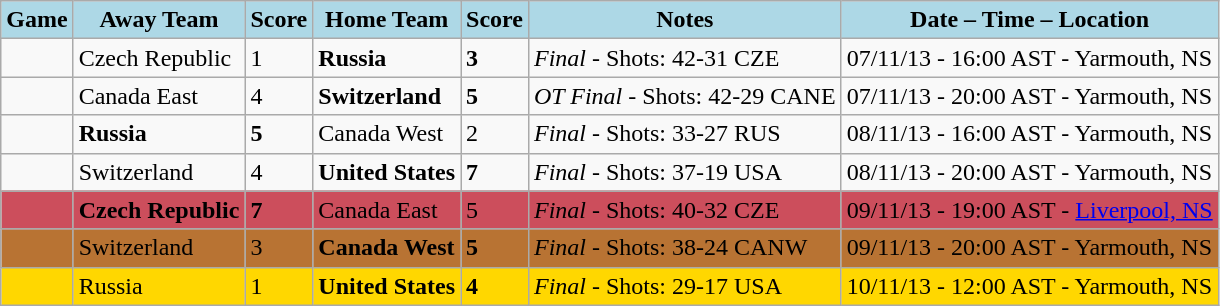<table class="wikitable">
<tr>
<th style="background:lightblue;">Game</th>
<th style="background:lightblue;">Away Team</th>
<th style="background:lightblue;">Score</th>
<th style="background:lightblue;">Home Team</th>
<th style="background:lightblue;">Score</th>
<th style="background:lightblue;">Notes</th>
<th style="background:lightblue;">Date – Time – Location</th>
</tr>
<tr>
<td></td>
<td>Czech Republic</td>
<td>1</td>
<td><strong>Russia</strong></td>
<td><strong>3</strong></td>
<td><em>Final</em> - Shots: 42-31 CZE</td>
<td>07/11/13 - 16:00 AST - Yarmouth, NS</td>
</tr>
<tr>
<td></td>
<td>Canada East</td>
<td>4</td>
<td><strong>Switzerland</strong></td>
<td><strong>5</strong></td>
<td><em>OT Final</em> - Shots: 42-29 CANE</td>
<td>07/11/13 - 20:00 AST - Yarmouth, NS</td>
</tr>
<tr>
<td></td>
<td><strong>Russia</strong></td>
<td><strong>5</strong></td>
<td>Canada West</td>
<td>2</td>
<td><em>Final</em> - Shots: 33-27 RUS</td>
<td>08/11/13 - 16:00 AST - Yarmouth, NS</td>
</tr>
<tr>
<td></td>
<td>Switzerland</td>
<td>4</td>
<td><strong>United States</strong></td>
<td><strong>7</strong></td>
<td><em>Final</em> - Shots: 37-19 USA</td>
<td>08/11/13 - 20:00 AST - Yarmouth, NS</td>
</tr>
<tr bgcolor= "CC4E5C">
<td></td>
<td><strong>Czech Republic</strong></td>
<td><strong>7</strong></td>
<td>Canada East</td>
<td>5</td>
<td><em>Final</em> - Shots: 40-32 CZE</td>
<td>09/11/13 - 19:00 AST - <a href='#'>Liverpool, NS</a></td>
</tr>
<tr bgcolor= "B87333">
<td></td>
<td>Switzerland</td>
<td>3</td>
<td><strong>Canada West</strong></td>
<td><strong>5</strong></td>
<td><em>Final</em> - Shots: 38-24 CANW</td>
<td>09/11/13 - 20:00 AST - Yarmouth, NS</td>
</tr>
<tr bgcolor= "FFD700">
<td></td>
<td>Russia</td>
<td>1</td>
<td><strong>United States</strong></td>
<td><strong>4</strong></td>
<td><em>Final</em> - Shots: 29-17 USA</td>
<td>10/11/13 - 12:00 AST - Yarmouth, NS</td>
</tr>
</table>
